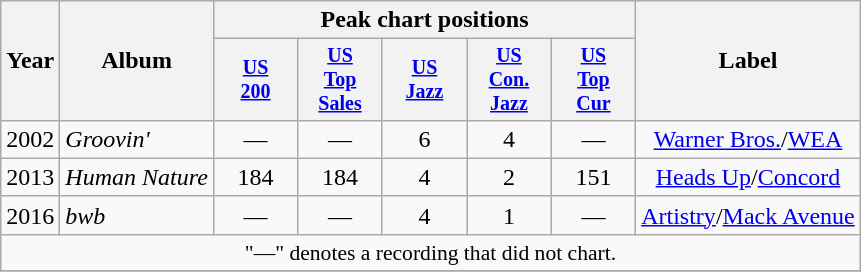<table class="wikitable" style="text-align:center;">
<tr>
<th rowspan="2">Year</th>
<th rowspan="2">Album</th>
<th colspan="5">Peak chart positions</th>
<th rowspan="2">Label</th>
</tr>
<tr style="font-size:smaller;">
<th style="width:50px;"><a href='#'>US<br>200</a><br></th>
<th style="width:50px;"><a href='#'>US<br>Top<br>Sales</a><br></th>
<th style="width:50px;"><a href='#'>US<br>Jazz</a><br></th>
<th style="width:50px;"><a href='#'>US<br>Con.<br>Jazz</a><br></th>
<th style="width:50px;"><a href='#'>US<br>Top<br>Cur</a><br></th>
</tr>
<tr>
<td>2002</td>
<td align="left"><em>Groovin' </em></td>
<td>—</td>
<td>—</td>
<td>6</td>
<td>4</td>
<td>—</td>
<td><a href='#'>Warner Bros.</a>/<a href='#'>WEA</a></td>
</tr>
<tr>
<td>2013</td>
<td align="left"><em>Human Nature</em></td>
<td>184</td>
<td>184</td>
<td>4</td>
<td>2</td>
<td>151</td>
<td><a href='#'>Heads Up</a>/<a href='#'>Concord</a></td>
</tr>
<tr>
<td>2016</td>
<td align="left"><em>bwb</em></td>
<td>—</td>
<td>—</td>
<td>4</td>
<td>1</td>
<td>—</td>
<td><a href='#'>Artistry</a>/<a href='#'>Mack Avenue</a></td>
</tr>
<tr>
<td colspan="8" style="font-size:90%">"—" denotes a recording that did not chart.</td>
</tr>
<tr>
</tr>
</table>
